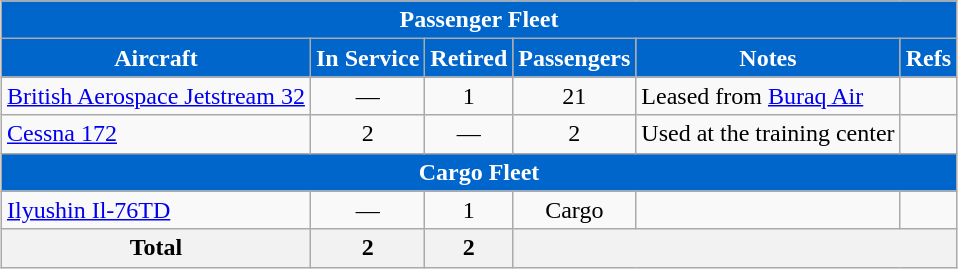<table class="wikitable" style="margin:auto;">
<tr>
<th style="background:#0066cc; color:white;" colspan="6">Passenger Fleet</th>
</tr>
<tr>
<th style="background:#0066cc; color:white;">Aircraft</th>
<th style="background:#0066cc; color:white;">In Service</th>
<th style="background:#0066cc; color:white;">Retired</th>
<th style="background:#0066cc; color:white;">Passengers</th>
<th style="background:#0066cc; color:white;">Notes</th>
<th style="background:#0066cc; color:white;">Refs</th>
</tr>
<tr>
<td><a href='#'>British Aerospace Jetstream 32</a></td>
<td align=center>—</td>
<td align=center>1</td>
<td align=center>21</td>
<td>Leased from <a href='#'>Buraq Air</a></td>
<td align=center></td>
</tr>
<tr>
<td><a href='#'>Cessna 172</a></td>
<td align=center>2</td>
<td align=center>—</td>
<td align=center>2</td>
<td>Used at the training center</td>
<td align=center></td>
</tr>
<tr>
<th style="background:#0066cc; color:white;" colspan="6">Cargo Fleet</th>
</tr>
<tr>
<td><a href='#'>Ilyushin Il-76TD</a></td>
<td align=center>—</td>
<td align=center>1</td>
<td align=center><abbr>Cargo</abbr></td>
<td></td>
<td align=center></td>
</tr>
<tr>
<th>Total</th>
<th>2</th>
<th>2</th>
<th colspan="3"></th>
</tr>
</table>
